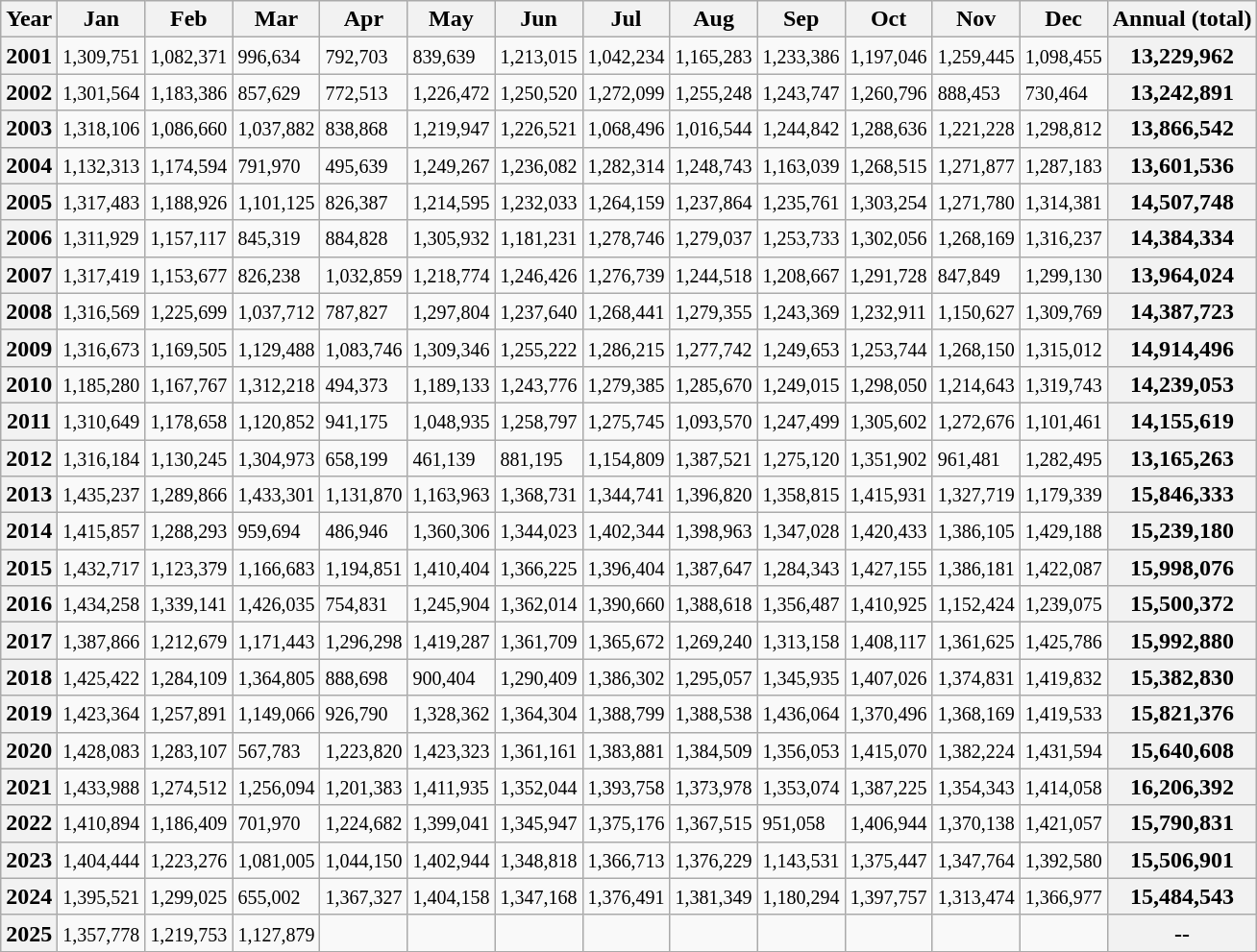<table class="wikitable">
<tr>
<th>Year</th>
<th>Jan</th>
<th>Feb</th>
<th>Mar</th>
<th>Apr</th>
<th>May</th>
<th>Jun</th>
<th>Jul</th>
<th>Aug</th>
<th>Sep</th>
<th>Oct</th>
<th>Nov</th>
<th>Dec</th>
<th>Annual (total)</th>
</tr>
<tr>
<th>2001</th>
<td><small>1,309,751</small></td>
<td><small>1,082,371</small></td>
<td><small>996,634</small></td>
<td><small>792,703</small></td>
<td><small>839,639</small></td>
<td><small>1,213,015</small></td>
<td><small>1,042,234</small></td>
<td><small>1,165,283</small></td>
<td><small>1,233,386</small></td>
<td><small>1,197,046</small></td>
<td><small>1,259,445</small></td>
<td><small>1,098,455</small></td>
<th>13,229,962</th>
</tr>
<tr>
<th>2002</th>
<td><small>1,301,564</small></td>
<td><small>1,183,386</small></td>
<td><small>857,629</small></td>
<td><small>772,513</small></td>
<td><small>1,226,472</small></td>
<td><small>1,250,520</small></td>
<td><small>1,272,099</small></td>
<td><small>1,255,248</small></td>
<td><small>1,243,747</small></td>
<td><small>1,260,796</small></td>
<td><small>888,453</small></td>
<td><small>730,464</small></td>
<th>13,242,891</th>
</tr>
<tr>
<th>2003</th>
<td><small>1,318,106</small></td>
<td><small>1,086,660</small></td>
<td><small>1,037,882</small></td>
<td><small>838,868</small></td>
<td><small>1,219,947</small></td>
<td><small>1,226,521</small></td>
<td><small>1,068,496</small></td>
<td><small>1,016,544</small></td>
<td><small>1,244,842</small></td>
<td><small>1,288,636</small></td>
<td><small>1,221,228</small></td>
<td><small>1,298,812</small></td>
<th>13,866,542</th>
</tr>
<tr>
<th>2004</th>
<td><small>1,132,313</small></td>
<td><small>1,174,594</small></td>
<td><small>791,970</small></td>
<td><small>495,639</small></td>
<td><small>1,249,267</small></td>
<td><small>1,236,082</small></td>
<td><small>1,282,314</small></td>
<td><small>1,248,743</small></td>
<td><small>1,163,039</small></td>
<td><small>1,268,515</small></td>
<td><small>1,271,877</small></td>
<td><small>1,287,183</small></td>
<th>13,601,536</th>
</tr>
<tr>
<th>2005</th>
<td><small>1,317,483</small></td>
<td><small>1,188,926</small></td>
<td><small>1,101,125</small></td>
<td><small>826,387</small></td>
<td><small>1,214,595</small></td>
<td><small>1,232,033</small></td>
<td><small>1,264,159</small></td>
<td><small>1,237,864</small></td>
<td><small>1,235,761</small></td>
<td><small>1,303,254</small></td>
<td><small>1,271,780</small></td>
<td><small>1,314,381</small></td>
<th>14,507,748</th>
</tr>
<tr>
<th>2006</th>
<td><small>1,311,929</small></td>
<td><small>1,157,117</small></td>
<td><small>845,319</small></td>
<td><small>884,828</small></td>
<td><small>1,305,932</small></td>
<td><small>1,181,231</small></td>
<td><small>1,278,746</small></td>
<td><small>1,279,037</small></td>
<td><small>1,253,733</small></td>
<td><small>1,302,056</small></td>
<td><small>1,268,169</small></td>
<td><small>1,316,237</small></td>
<th>14,384,334</th>
</tr>
<tr>
<th>2007</th>
<td><small>1,317,419</small></td>
<td><small>1,153,677</small></td>
<td><small>826,238</small></td>
<td><small>1,032,859</small></td>
<td><small>1,218,774</small></td>
<td><small>1,246,426</small></td>
<td><small>1,276,739</small></td>
<td><small>1,244,518</small></td>
<td><small>1,208,667</small></td>
<td><small>1,291,728</small></td>
<td><small>847,849</small></td>
<td><small>1,299,130</small></td>
<th>13,964,024</th>
</tr>
<tr>
<th>2008</th>
<td><small>1,316,569</small></td>
<td><small>1,225,699</small></td>
<td><small>1,037,712</small></td>
<td><small>787,827</small></td>
<td><small>1,297,804</small></td>
<td><small>1,237,640</small></td>
<td><small>1,268,441</small></td>
<td><small>1,279,355</small></td>
<td><small>1,243,369</small></td>
<td><small>1,232,911</small></td>
<td><small>1,150,627</small></td>
<td><small>1,309,769</small></td>
<th>14,387,723</th>
</tr>
<tr>
<th>2009</th>
<td><small>1,316,673</small></td>
<td><small>1,169,505</small></td>
<td><small>1,129,488</small></td>
<td><small>1,083,746</small></td>
<td><small>1,309,346</small></td>
<td><small>1,255,222</small></td>
<td><small>1,286,215</small></td>
<td><small>1,277,742</small></td>
<td><small>1,249,653</small></td>
<td><small>1,253,744</small></td>
<td><small>1,268,150</small></td>
<td><small>1,315,012</small></td>
<th>14,914,496</th>
</tr>
<tr>
<th>2010</th>
<td><small>1,185,280</small></td>
<td><small>1,167,767</small></td>
<td><small>1,312,218</small></td>
<td><small>494,373</small></td>
<td><small>1,189,133</small></td>
<td><small>1,243,776</small></td>
<td><small>1,279,385</small></td>
<td><small>1,285,670</small></td>
<td><small>1,249,015</small></td>
<td><small>1,298,050</small></td>
<td><small>1,214,643</small></td>
<td><small>1,319,743</small></td>
<th>14,239,053</th>
</tr>
<tr>
<th>2011</th>
<td><small>1,310,649</small></td>
<td><small>1,178,658</small></td>
<td><small>1,120,852</small></td>
<td><small>941,175</small></td>
<td><small>1,048,935</small></td>
<td><small>1,258,797</small></td>
<td><small>1,275,745</small></td>
<td><small>1,093,570</small></td>
<td><small>1,247,499</small></td>
<td><small>1,305,602</small></td>
<td><small>1,272,676</small></td>
<td><small>1,101,461</small></td>
<th>14,155,619</th>
</tr>
<tr>
<th>2012</th>
<td><small>1,316,184</small></td>
<td><small>1,130,245</small></td>
<td><small>1,304,973</small></td>
<td><small>658,199</small></td>
<td><small>461,139</small></td>
<td><small>881,195</small></td>
<td><small>1,154,809</small></td>
<td><small>1,387,521</small></td>
<td><small>1,275,120</small></td>
<td><small>1,351,902</small></td>
<td><small>961,481</small></td>
<td><small>1,282,495</small></td>
<th>13,165,263</th>
</tr>
<tr>
<th>2013</th>
<td><small>1,435,237</small></td>
<td><small>1,289,866</small></td>
<td><small>1,433,301</small></td>
<td><small>1,131,870</small></td>
<td><small>1,163,963</small></td>
<td><small>1,368,731</small></td>
<td><small>1,344,741</small></td>
<td><small>1,396,820</small></td>
<td><small>1,358,815</small></td>
<td><small>1,415,931</small></td>
<td><small>1,327,719</small></td>
<td><small>1,179,339</small></td>
<th>15,846,333</th>
</tr>
<tr>
<th>2014</th>
<td><small>1,415,857</small></td>
<td><small>1,288,293</small></td>
<td><small>959,694</small></td>
<td><small>486,946</small></td>
<td><small>1,360,306</small></td>
<td><small>1,344,023</small></td>
<td><small>1,402,344</small></td>
<td><small>1,398,963</small></td>
<td><small>1,347,028</small></td>
<td><small>1,420,433</small></td>
<td><small>1,386,105</small></td>
<td><small>1,429,188</small></td>
<th>15,239,180</th>
</tr>
<tr>
<th>2015</th>
<td><small>1,432,717</small></td>
<td><small>1,123,379</small></td>
<td><small>1,166,683</small></td>
<td><small>1,194,851</small></td>
<td><small>1,410,404</small></td>
<td><small>1,366,225</small></td>
<td><small>1,396,404</small></td>
<td><small>1,387,647</small></td>
<td><small>1,284,343</small></td>
<td><small>1,427,155</small></td>
<td><small>1,386,181</small></td>
<td><small>1,422,087</small></td>
<th>15,998,076</th>
</tr>
<tr>
<th>2016</th>
<td><small>1,434,258</small></td>
<td><small>1,339,141</small></td>
<td><small>1,426,035</small></td>
<td><small>754,831</small></td>
<td><small>1,245,904</small></td>
<td><small>1,362,014</small></td>
<td><small>1,390,660</small></td>
<td><small>1,388,618</small></td>
<td><small>1,356,487</small></td>
<td><small>1,410,925</small></td>
<td><small>1,152,424</small></td>
<td><small>1,239,075</small></td>
<th>15,500,372</th>
</tr>
<tr>
<th>2017</th>
<td><small>1,387,866</small></td>
<td><small>1,212,679</small></td>
<td><small>1,171,443</small></td>
<td><small>1,296,298</small></td>
<td><small>1,419,287</small></td>
<td><small>1,361,709</small></td>
<td><small>1,365,672</small></td>
<td><small>1,269,240</small></td>
<td><small>1,313,158</small></td>
<td><small>1,408,117</small></td>
<td><small>1,361,625</small></td>
<td><small>1,425,786</small></td>
<th>15,992,880</th>
</tr>
<tr>
<th>2018</th>
<td><small>1,425,422</small></td>
<td><small>1,284,109</small></td>
<td><small>1,364,805</small></td>
<td><small>888,698</small></td>
<td><small>900,404</small></td>
<td><small>1,290,409</small></td>
<td><small>1,386,302</small></td>
<td><small>1,295,057</small></td>
<td><small>1,345,935</small></td>
<td><small>1,407,026</small></td>
<td><small>1,374,831</small></td>
<td><small>1,419,832</small></td>
<th>15,382,830</th>
</tr>
<tr>
<th>2019</th>
<td><small>1,423,364</small></td>
<td><small>1,257,891</small></td>
<td><small>1,149,066</small></td>
<td><small>926,790</small></td>
<td><small>1,328,362</small></td>
<td><small>1,364,304</small></td>
<td><small>1,388,799</small></td>
<td><small>1,388,538</small></td>
<td><small>1,436,064</small></td>
<td><small>1,370,496</small></td>
<td><small>1,368,169</small></td>
<td><small>1,419,533</small></td>
<th>15,821,376</th>
</tr>
<tr>
<th>2020</th>
<td><small>1,428,083</small></td>
<td><small>1,283,107</small></td>
<td><small>567,783</small></td>
<td><small>1,223,820</small></td>
<td><small>1,423,323</small></td>
<td><small>1,361,161</small></td>
<td><small>1,383,881</small></td>
<td><small>1,384,509</small></td>
<td><small>1,356,053</small></td>
<td><small>1,415,070</small></td>
<td><small>1,382,224</small></td>
<td><small>1,431,594</small></td>
<th>15,640,608</th>
</tr>
<tr>
<th>2021</th>
<td><small>1,433,988</small></td>
<td><small>1,274,512</small></td>
<td><small>1,256,094</small></td>
<td><small>1,201,383</small></td>
<td><small>1,411,935</small></td>
<td><small>1,352,044</small></td>
<td><small>1,393,758</small></td>
<td><small>1,373,978</small></td>
<td><small>1,353,074</small></td>
<td><small>1,387,225</small></td>
<td><small>1,354,343</small></td>
<td><small>1,414,058</small></td>
<th>16,206,392</th>
</tr>
<tr>
<th>2022</th>
<td><small>1,410,894</small></td>
<td><small>1,186,409</small></td>
<td><small>701,970</small></td>
<td><small>1,224,682</small></td>
<td><small>1,399,041</small></td>
<td><small>1,345,947</small></td>
<td><small>1,375,176</small></td>
<td><small>1,367,515</small></td>
<td><small>951,058</small></td>
<td><small>1,406,944</small></td>
<td><small>1,370,138</small></td>
<td><small>1,421,057</small></td>
<th>15,790,831</th>
</tr>
<tr>
<th>2023</th>
<td><small>1,404,444</small></td>
<td><small>1,223,276</small></td>
<td><small>1,081,005</small></td>
<td><small>1,044,150</small></td>
<td><small>1,402,944</small></td>
<td><small>1,348,818</small></td>
<td><small>1,366,713</small></td>
<td><small>1,376,229</small></td>
<td><small>1,143,531</small></td>
<td><small>1,375,447</small></td>
<td><small>1,347,764</small></td>
<td><small>1,392,580</small></td>
<th>15,506,901</th>
</tr>
<tr>
<th>2024</th>
<td><small>1,395,521</small></td>
<td><small>1,299,025</small></td>
<td><small>655,002</small></td>
<td><small>1,367,327</small></td>
<td><small>1,404,158</small></td>
<td><small>1,347,168</small></td>
<td><small>1,376,491</small></td>
<td><small>1,381,349</small></td>
<td><small>1,180,294</small></td>
<td><small>1,397,757</small></td>
<td><small>1,313,474</small></td>
<td><small>1,366,977</small></td>
<th>15,484,543</th>
</tr>
<tr>
<th>2025</th>
<td><small>1,357,778</small></td>
<td><small>1,219,753</small></td>
<td><small>1,127,879</small></td>
<td><small></small></td>
<td><small></small></td>
<td><small></small></td>
<td><small></small></td>
<td><small></small></td>
<td><small></small></td>
<td><small></small></td>
<td><small></small></td>
<td><small></small></td>
<th>--</th>
</tr>
<tr>
</tr>
</table>
